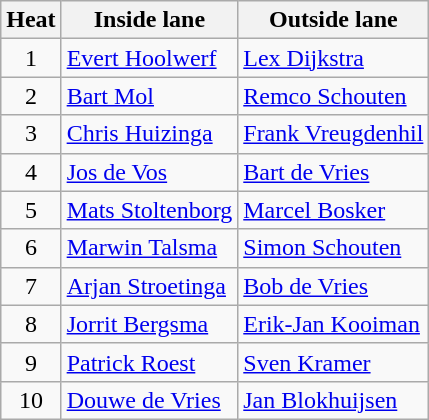<table class="wikitable">
<tr>
<th>Heat</th>
<th>Inside lane</th>
<th>Outside lane</th>
</tr>
<tr>
<td align="center">1</td>
<td><a href='#'>Evert Hoolwerf</a></td>
<td><a href='#'>Lex Dijkstra</a></td>
</tr>
<tr>
<td align="center">2</td>
<td><a href='#'>Bart Mol</a></td>
<td><a href='#'>Remco Schouten</a></td>
</tr>
<tr>
<td align="center">3</td>
<td><a href='#'>Chris Huizinga</a></td>
<td><a href='#'>Frank Vreugdenhil</a></td>
</tr>
<tr>
<td align="center">4</td>
<td><a href='#'>Jos de Vos</a></td>
<td><a href='#'>Bart de Vries</a></td>
</tr>
<tr>
<td align="center">5</td>
<td><a href='#'>Mats Stoltenborg</a></td>
<td><a href='#'>Marcel Bosker</a></td>
</tr>
<tr>
<td align="center">6</td>
<td><a href='#'>Marwin Talsma</a></td>
<td><a href='#'>Simon Schouten</a></td>
</tr>
<tr>
<td align="center">7</td>
<td><a href='#'>Arjan Stroetinga</a></td>
<td><a href='#'>Bob de Vries</a></td>
</tr>
<tr>
<td align="center">8</td>
<td><a href='#'>Jorrit Bergsma</a></td>
<td><a href='#'>Erik-Jan Kooiman</a></td>
</tr>
<tr>
<td align="center">9</td>
<td><a href='#'>Patrick Roest</a></td>
<td><a href='#'>Sven Kramer</a></td>
</tr>
<tr>
<td align="center">10</td>
<td><a href='#'>Douwe de Vries</a></td>
<td><a href='#'>Jan Blokhuijsen</a></td>
</tr>
</table>
